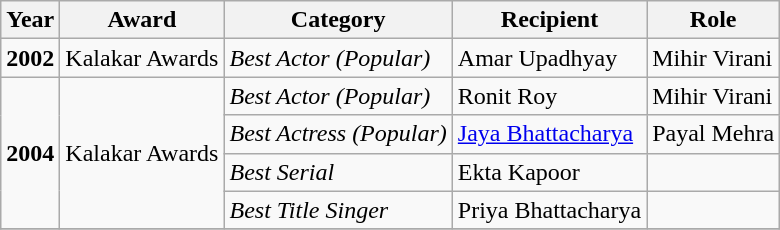<table class="wikitable">
<tr>
<th>Year</th>
<th>Award</th>
<th>Category</th>
<th>Recipient</th>
<th>Role</th>
</tr>
<tr>
<td><strong>2002</strong></td>
<td>Kalakar Awards</td>
<td><em>Best Actor (Popular)</em></td>
<td>Amar Upadhyay</td>
<td>Mihir Virani</td>
</tr>
<tr>
<td rowspan="4"><strong>2004</strong></td>
<td rowspan="4">Kalakar Awards</td>
<td><em>Best Actor (Popular)</em></td>
<td>Ronit Roy</td>
<td>Mihir Virani</td>
</tr>
<tr>
<td><em>Best Actress (Popular)</em></td>
<td><a href='#'>Jaya Bhattacharya</a></td>
<td>Payal Mehra</td>
</tr>
<tr>
<td><em>Best Serial</em></td>
<td>Ekta Kapoor</td>
<td></td>
</tr>
<tr>
<td><em>Best Title Singer</em></td>
<td>Priya Bhattacharya</td>
<td></td>
</tr>
<tr>
</tr>
</table>
